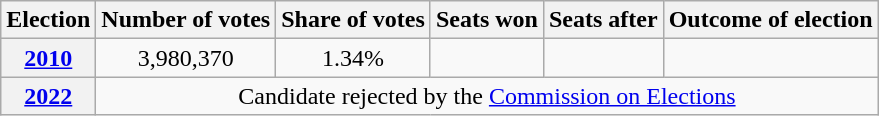<table class="sortable wikitable" style="text-align:center">
<tr>
<th>Election</th>
<th>Number of votes</th>
<th>Share of votes</th>
<th>Seats won</th>
<th>Seats after</th>
<th>Outcome of election</th>
</tr>
<tr>
<th><a href='#'>2010</a></th>
<td>3,980,370</td>
<td>1.34%</td>
<td></td>
<td></td>
<td></td>
</tr>
<tr>
<th><a href='#'>2022</a></th>
<td colspan="5" style="text-align:center">Candidate rejected by the <a href='#'>Commission on Elections</a></td>
</tr>
</table>
